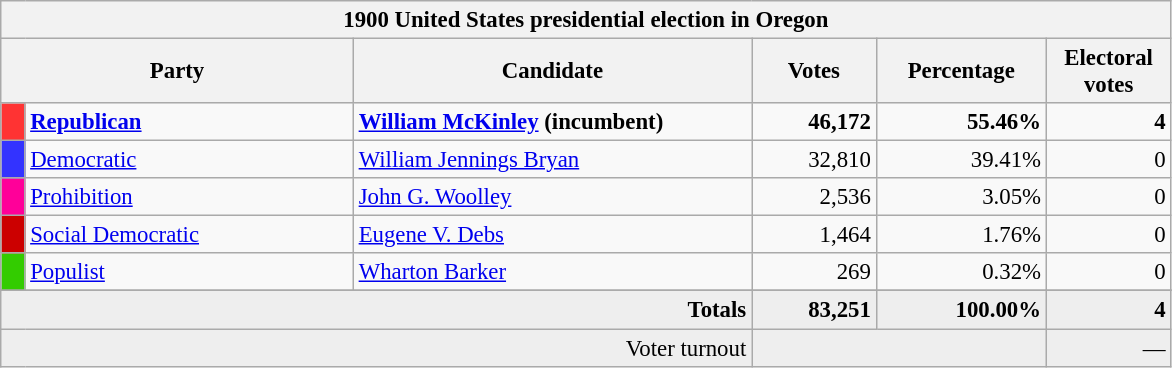<table class="wikitable" style="font-size: 95%;">
<tr>
<th colspan="6">1900 United States presidential election in Oregon</th>
</tr>
<tr>
<th colspan="2" style="width: 15em">Party</th>
<th style="width: 17em">Candidate</th>
<th style="width: 5em">Votes</th>
<th style="width: 7em">Percentage</th>
<th style="width: 5em">Electoral votes</th>
</tr>
<tr>
<th style="background-color:#FF3333; width: 3px"></th>
<td style="width: 130px"><strong><a href='#'>Republican</a></strong></td>
<td><strong><a href='#'>William McKinley</a> (incumbent)</strong></td>
<td align="right"><strong>46,172</strong></td>
<td align="right"><strong>55.46%</strong></td>
<td align="right"><strong>4</strong></td>
</tr>
<tr>
<th style="background-color:#3333FF; width: 3px"></th>
<td style="width: 130px"><a href='#'>Democratic</a></td>
<td><a href='#'>William Jennings Bryan</a></td>
<td align="right">32,810</td>
<td align="right">39.41%</td>
<td align="right">0</td>
</tr>
<tr>
<th style="background-color:#f09; width: 3px"></th>
<td style="width: 130px"><a href='#'>Prohibition</a></td>
<td><a href='#'>John G. Woolley</a></td>
<td align="right">2,536</td>
<td align="right">3.05%</td>
<td align="right">0</td>
</tr>
<tr>
<th style="background-color:#c00; width: 3px"></th>
<td style="width: 130px"><a href='#'>Social Democratic</a></td>
<td><a href='#'>Eugene V. Debs</a></td>
<td align="right">1,464</td>
<td align="right">1.76%</td>
<td align="right">0</td>
</tr>
<tr>
<th style="background-color:#3c0; width: 3px"></th>
<td style="width: 130px"><a href='#'>Populist</a></td>
<td><a href='#'>Wharton Barker</a></td>
<td align="right">269</td>
<td align="right">0.32%</td>
<td align="right">0</td>
</tr>
<tr>
</tr>
<tr bgcolor="#EEEEEE">
<td colspan="3" align="right"><strong>Totals</strong></td>
<td align="right"><strong>83,251</strong></td>
<td align="right"><strong>100.00%</strong></td>
<td align="right"><strong>4</strong></td>
</tr>
<tr bgcolor="#EEEEEE">
<td colspan="3" align="right">Voter turnout</td>
<td colspan="2" align="right"></td>
<td align="right">—</td>
</tr>
</table>
